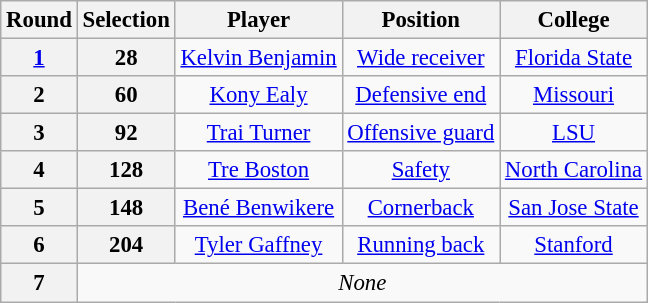<table class="wikitable" style="font-size: 95%; text-align: center;">
<tr>
<th>Round</th>
<th>Selection</th>
<th>Player</th>
<th>Position</th>
<th>College</th>
</tr>
<tr>
<th><a href='#'>1</a></th>
<th>28</th>
<td><a href='#'>Kelvin Benjamin</a></td>
<td><a href='#'>Wide receiver</a></td>
<td><a href='#'>Florida State</a></td>
</tr>
<tr>
<th>2</th>
<th>60</th>
<td><a href='#'>Kony Ealy</a></td>
<td><a href='#'>Defensive end</a></td>
<td><a href='#'>Missouri</a></td>
</tr>
<tr>
<th>3</th>
<th>92</th>
<td><a href='#'>Trai Turner</a></td>
<td><a href='#'>Offensive guard</a></td>
<td><a href='#'>LSU</a></td>
</tr>
<tr>
<th>4</th>
<th>128</th>
<td><a href='#'>Tre Boston</a></td>
<td><a href='#'>Safety</a></td>
<td><a href='#'>North Carolina</a></td>
</tr>
<tr>
<th>5</th>
<th>148</th>
<td><a href='#'>Bené Benwikere</a></td>
<td><a href='#'>Cornerback</a></td>
<td><a href='#'>San Jose State</a></td>
</tr>
<tr>
<th>6</th>
<th>204</th>
<td><a href='#'>Tyler Gaffney</a></td>
<td><a href='#'>Running back</a></td>
<td><a href='#'>Stanford</a></td>
</tr>
<tr>
<th>7</th>
<td colspan=4 align=center><em>None</em></td>
</tr>
</table>
